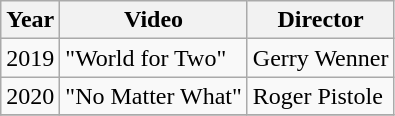<table class="wikitable">
<tr>
<th>Year</th>
<th>Video</th>
<th>Director</th>
</tr>
<tr>
<td>2019</td>
<td>"World for Two"</td>
<td>Gerry Wenner</td>
</tr>
<tr>
<td>2020</td>
<td>"No Matter What"</td>
<td>Roger Pistole</td>
</tr>
<tr>
</tr>
</table>
